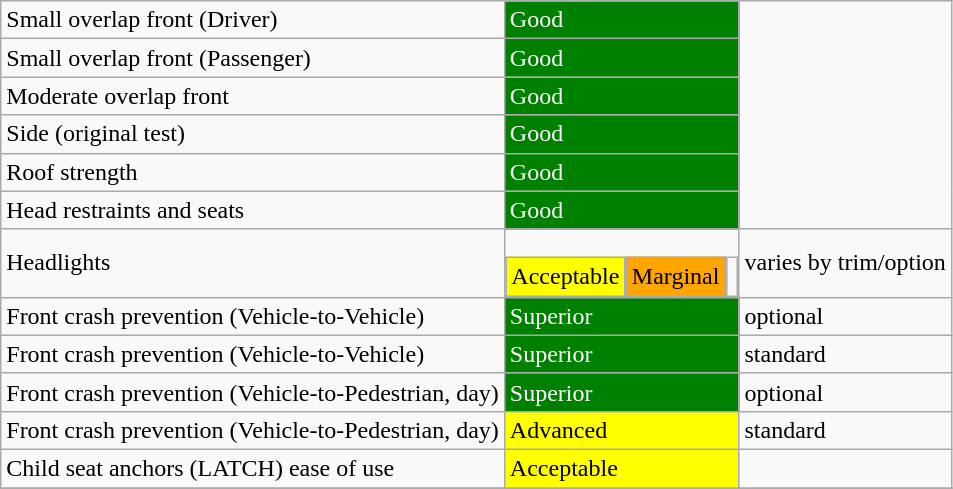<table class="wikitable">
<tr>
<td>Small overlap front (Driver)</td>
<td style="color:white;background: green">Good</td>
</tr>
<tr>
<td>Small overlap front (Passenger)</td>
<td style="color:white;background: green">Good</td>
</tr>
<tr>
<td>Moderate overlap front</td>
<td style="color:white;background: green">Good</td>
</tr>
<tr>
<td>Side (original test)</td>
<td style="color:white;background: green">Good</td>
</tr>
<tr>
<td>Roof strength</td>
<td style="color:white;background: green">Good</td>
</tr>
<tr>
<td>Head restraints and seats</td>
<td style="color:white;background: green">Good</td>
</tr>
<tr>
<td>Headlights</td>
<td style="margin:0;padding:0"><br><table border=0 cellspacing=0>
<tr>
<td style="background: yellow">Acceptable</td>
<td style="background: orange">Marginal</td>
<td></td>
</tr>
</table>
</td>
<td>varies by trim/option</td>
</tr>
<tr>
<td>Front crash prevention (Vehicle-to-Vehicle)</td>
<td style="color:white;background: green">Superior</td>
<td>optional</td>
</tr>
<tr>
<td>Front crash prevention (Vehicle-to-Vehicle)</td>
<td style="color:white;background: green">Superior</td>
<td>standard</td>
</tr>
<tr>
<td>Front crash prevention (Vehicle-to-Pedestrian, day)</td>
<td style="color:white;background: green">Superior</td>
<td>optional</td>
</tr>
<tr>
<td>Front crash prevention (Vehicle-to-Pedestrian, day)</td>
<td style="background: yellow">Advanced</td>
<td>standard</td>
</tr>
<tr>
<td>Child seat anchors (LATCH) ease of use</td>
<td style="background: yellow">Acceptable</td>
<td></td>
</tr>
<tr>
</tr>
</table>
